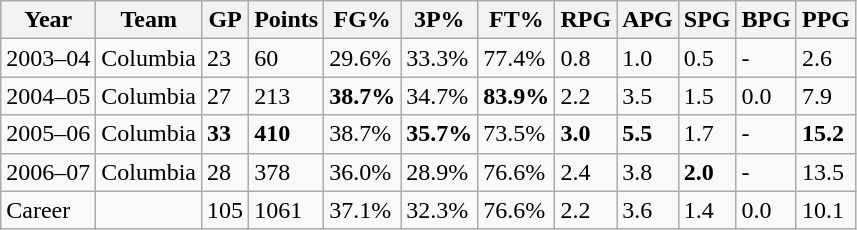<table class="wikitable">
<tr>
<th>Year</th>
<th>Team</th>
<th>GP</th>
<th>Points</th>
<th>FG%</th>
<th>3P%</th>
<th>FT%</th>
<th>RPG</th>
<th>APG</th>
<th>SPG</th>
<th>BPG</th>
<th>PPG</th>
</tr>
<tr>
<td>2003–04</td>
<td>Columbia</td>
<td>23</td>
<td>60</td>
<td>29.6%</td>
<td>33.3%</td>
<td>77.4%</td>
<td>0.8</td>
<td>1.0</td>
<td>0.5</td>
<td>-</td>
<td>2.6</td>
</tr>
<tr>
<td>2004–05</td>
<td>Columbia</td>
<td>27</td>
<td>213</td>
<td><strong>38.7%</strong></td>
<td>34.7%</td>
<td><strong>83.9%</strong></td>
<td>2.2</td>
<td>3.5</td>
<td>1.5</td>
<td>0.0</td>
<td>7.9</td>
</tr>
<tr>
<td>2005–06</td>
<td>Columbia</td>
<td><strong>33</strong></td>
<td><strong>410</strong></td>
<td>38.7%</td>
<td><strong>35.7%</strong></td>
<td>73.5%</td>
<td><strong>3.0</strong></td>
<td><strong>5.5</strong></td>
<td>1.7</td>
<td>-</td>
<td><strong>15.2</strong></td>
</tr>
<tr>
<td>2006–07</td>
<td>Columbia</td>
<td>28</td>
<td>378</td>
<td>36.0%</td>
<td>28.9%</td>
<td>76.6%</td>
<td>2.4</td>
<td>3.8</td>
<td><strong>2.0</strong></td>
<td>-</td>
<td>13.5</td>
</tr>
<tr>
<td>Career</td>
<td></td>
<td>105</td>
<td>1061</td>
<td>37.1%</td>
<td>32.3%</td>
<td>76.6%</td>
<td>2.2</td>
<td>3.6</td>
<td>1.4</td>
<td>0.0</td>
<td>10.1</td>
</tr>
</table>
